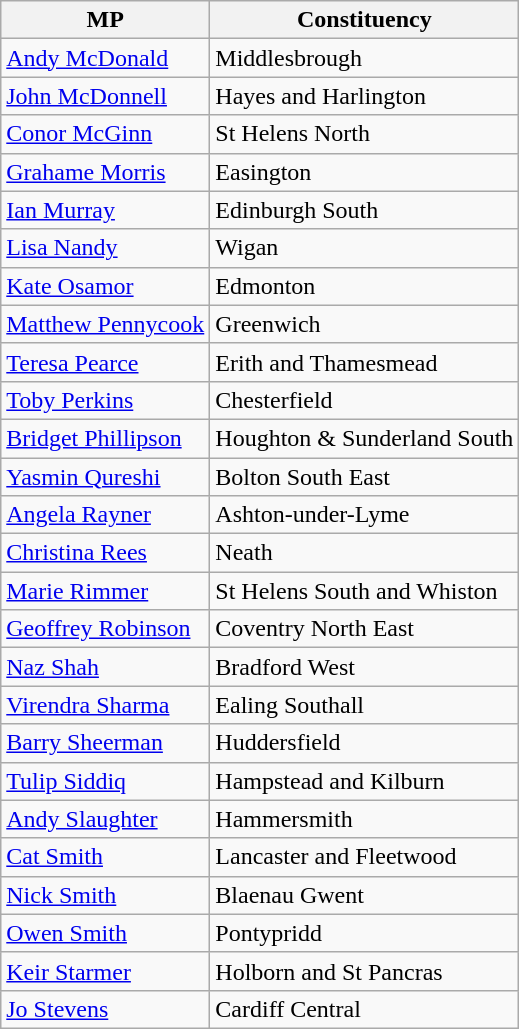<table class="wikitable" style="display: inline-table;">
<tr>
<th>MP</th>
<th>Constituency</th>
</tr>
<tr>
<td><a href='#'>Andy McDonald</a></td>
<td>Middlesbrough</td>
</tr>
<tr>
<td><a href='#'>John McDonnell</a></td>
<td>Hayes and Harlington</td>
</tr>
<tr>
<td><a href='#'>Conor McGinn</a></td>
<td>St Helens North</td>
</tr>
<tr>
<td><a href='#'>Grahame Morris</a></td>
<td>Easington</td>
</tr>
<tr>
<td><a href='#'>Ian Murray</a></td>
<td>Edinburgh South</td>
</tr>
<tr>
<td><a href='#'>Lisa Nandy</a></td>
<td>Wigan</td>
</tr>
<tr>
<td><a href='#'>Kate Osamor</a></td>
<td>Edmonton</td>
</tr>
<tr>
<td><a href='#'>Matthew Pennycook</a></td>
<td>Greenwich</td>
</tr>
<tr>
<td><a href='#'>Teresa Pearce</a></td>
<td>Erith and Thamesmead</td>
</tr>
<tr>
<td><a href='#'>Toby Perkins</a></td>
<td>Chesterfield</td>
</tr>
<tr>
<td><a href='#'>Bridget Phillipson</a></td>
<td>Houghton & Sunderland South</td>
</tr>
<tr>
<td><a href='#'>Yasmin Qureshi</a></td>
<td>Bolton South East</td>
</tr>
<tr>
<td><a href='#'>Angela Rayner</a></td>
<td>Ashton-under-Lyme</td>
</tr>
<tr>
<td><a href='#'>Christina Rees</a></td>
<td>Neath</td>
</tr>
<tr>
<td><a href='#'>Marie Rimmer</a></td>
<td>St Helens South and Whiston</td>
</tr>
<tr>
<td><a href='#'>Geoffrey Robinson</a></td>
<td>Coventry North East</td>
</tr>
<tr>
<td><a href='#'>Naz Shah</a></td>
<td>Bradford West</td>
</tr>
<tr>
<td><a href='#'>Virendra Sharma</a></td>
<td>Ealing Southall</td>
</tr>
<tr>
<td><a href='#'>Barry Sheerman</a></td>
<td>Huddersfield</td>
</tr>
<tr>
<td><a href='#'>Tulip Siddiq</a></td>
<td>Hampstead and Kilburn</td>
</tr>
<tr>
<td><a href='#'>Andy Slaughter</a></td>
<td>Hammersmith</td>
</tr>
<tr>
<td><a href='#'>Cat Smith</a></td>
<td>Lancaster and Fleetwood</td>
</tr>
<tr>
<td><a href='#'>Nick Smith</a></td>
<td>Blaenau Gwent</td>
</tr>
<tr>
<td><a href='#'>Owen Smith</a></td>
<td>Pontypridd</td>
</tr>
<tr>
<td><a href='#'>Keir Starmer</a></td>
<td>Holborn and St Pancras</td>
</tr>
<tr>
<td><a href='#'>Jo Stevens</a></td>
<td>Cardiff Central</td>
</tr>
</table>
